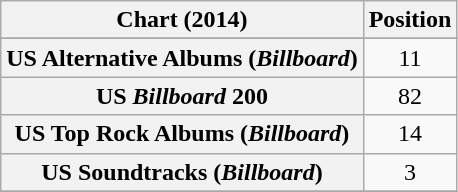<table class="wikitable sortable plainrowheaders" style="text-align:center">
<tr>
<th scope="col">Chart (2014)</th>
<th scope="col">Position</th>
</tr>
<tr>
</tr>
<tr>
<th scope="row">US Alternative Albums (<em>Billboard</em>)</th>
<td style="text-align:center;">11</td>
</tr>
<tr>
<th scope="row">US <em>Billboard</em> 200</th>
<td style="text-align:center;">82</td>
</tr>
<tr>
<th scope="row">US Top Rock Albums (<em>Billboard</em>)</th>
<td style="text-align:center;">14</td>
</tr>
<tr>
<th scope="row">US Soundtracks (<em>Billboard</em>)</th>
<td style="text-align:center;">3</td>
</tr>
<tr>
</tr>
</table>
